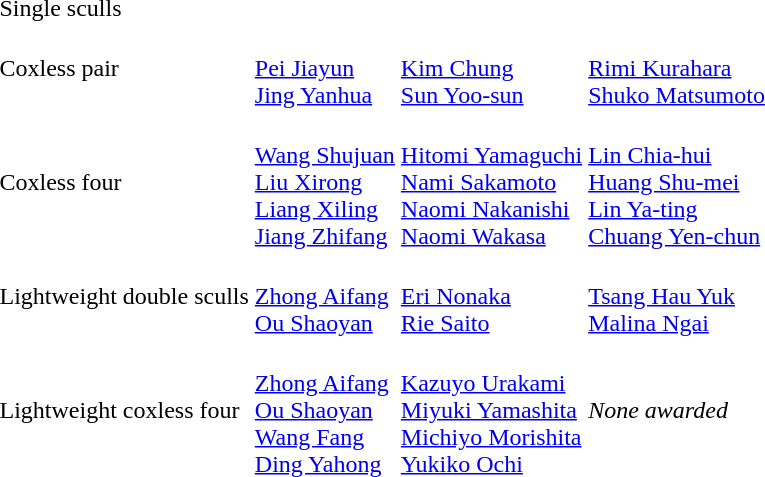<table>
<tr>
<td>Single sculls</td>
<td></td>
<td></td>
<td></td>
</tr>
<tr>
<td>Coxless pair</td>
<td><br><a href='#'>Pei Jiayun</a><br><a href='#'>Jing Yanhua</a></td>
<td><br><a href='#'>Kim Chung</a><br><a href='#'>Sun Yoo-sun</a></td>
<td><br><a href='#'>Rimi Kurahara</a><br><a href='#'>Shuko Matsumoto</a></td>
</tr>
<tr>
<td>Coxless four</td>
<td><br><a href='#'>Wang Shujuan</a><br><a href='#'>Liu Xirong</a><br><a href='#'>Liang Xiling</a><br><a href='#'>Jiang Zhifang</a></td>
<td><br><a href='#'>Hitomi Yamaguchi</a><br><a href='#'>Nami Sakamoto</a><br><a href='#'>Naomi Nakanishi</a><br><a href='#'>Naomi Wakasa</a></td>
<td><br><a href='#'>Lin Chia-hui</a><br><a href='#'>Huang Shu-mei</a><br><a href='#'>Lin Ya-ting</a><br><a href='#'>Chuang Yen-chun</a></td>
</tr>
<tr>
<td>Lightweight double sculls</td>
<td><br><a href='#'>Zhong Aifang</a><br><a href='#'>Ou Shaoyan</a></td>
<td><br><a href='#'>Eri Nonaka</a><br><a href='#'>Rie Saito</a></td>
<td><br><a href='#'>Tsang Hau Yuk</a><br><a href='#'>Malina Ngai</a></td>
</tr>
<tr>
<td>Lightweight coxless four</td>
<td><br><a href='#'>Zhong Aifang</a><br><a href='#'>Ou Shaoyan</a><br><a href='#'>Wang Fang</a><br><a href='#'>Ding Yahong</a></td>
<td><br><a href='#'>Kazuyo Urakami</a><br><a href='#'>Miyuki Yamashita</a><br><a href='#'>Michiyo Morishita</a><br><a href='#'>Yukiko Ochi</a></td>
<td><em>None awarded</em></td>
</tr>
</table>
